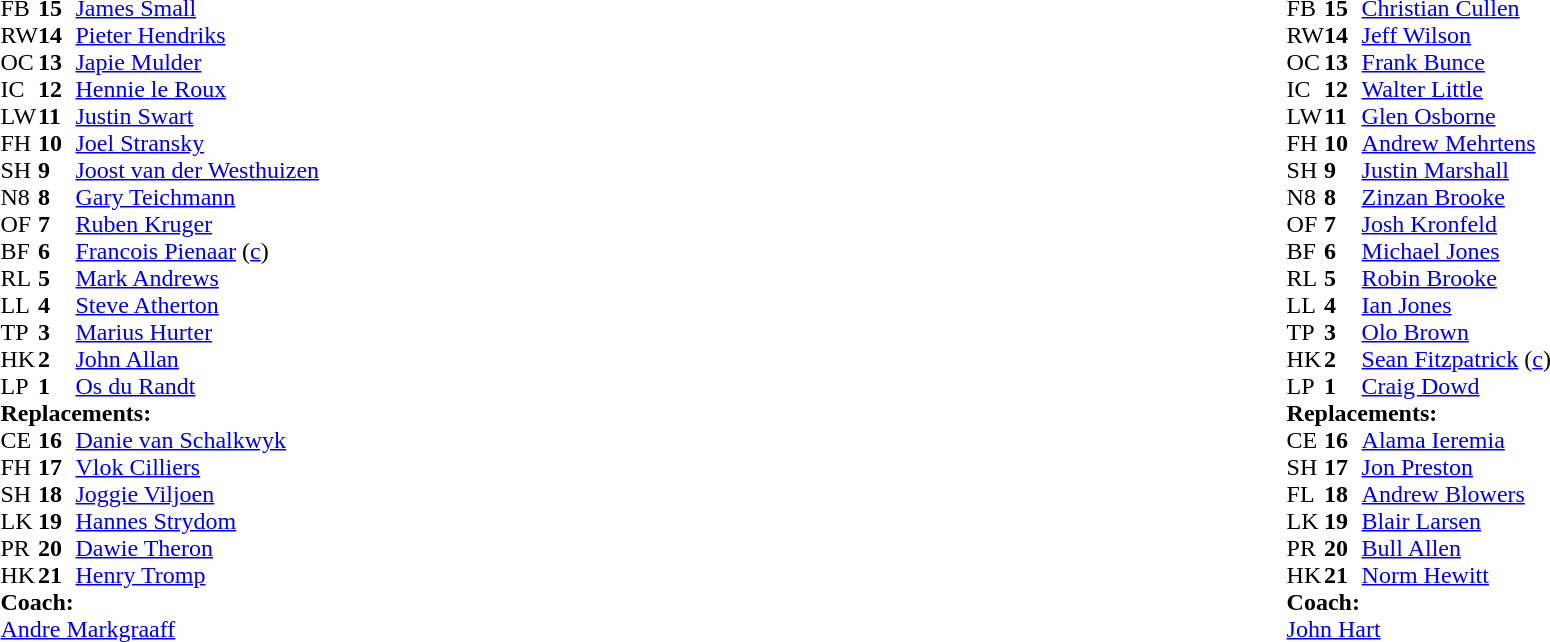<table style="width:100%">
<tr>
<td style="vertical-align:top;width:50%"><br><table cellspacing="0" cellpadding="0">
<tr>
<th width="25"></th>
<th width="25"></th>
</tr>
<tr>
<td>FB</td>
<td><strong>15</strong></td>
<td><a href='#'>James Small</a></td>
</tr>
<tr>
<td>RW</td>
<td><strong>14</strong></td>
<td><a href='#'>Pieter Hendriks</a></td>
</tr>
<tr>
<td>OC</td>
<td><strong>13</strong></td>
<td><a href='#'>Japie Mulder</a></td>
</tr>
<tr>
<td>IC</td>
<td><strong>12</strong></td>
<td><a href='#'>Hennie le Roux</a></td>
</tr>
<tr>
<td>LW</td>
<td><strong>11</strong></td>
<td><a href='#'>Justin Swart</a></td>
</tr>
<tr>
<td>FH</td>
<td><strong>10</strong></td>
<td><a href='#'>Joel Stransky</a></td>
</tr>
<tr>
<td>SH</td>
<td><strong>9</strong></td>
<td><a href='#'>Joost van der Westhuizen</a></td>
</tr>
<tr>
<td>N8</td>
<td><strong>8</strong></td>
<td><a href='#'>Gary Teichmann</a></td>
</tr>
<tr>
<td>OF</td>
<td><strong>7</strong></td>
<td><a href='#'>Ruben Kruger</a></td>
</tr>
<tr>
<td>BF</td>
<td><strong>6</strong></td>
<td><a href='#'>Francois Pienaar</a> (<a href='#'>c</a>)</td>
</tr>
<tr>
<td>RL</td>
<td><strong>5</strong></td>
<td><a href='#'>Mark Andrews</a></td>
</tr>
<tr>
<td>LL</td>
<td><strong>4</strong></td>
<td><a href='#'>Steve Atherton</a></td>
</tr>
<tr>
<td>TP</td>
<td><strong>3</strong></td>
<td><a href='#'>Marius Hurter</a></td>
</tr>
<tr>
<td>HK</td>
<td><strong>2</strong></td>
<td><a href='#'>John Allan</a></td>
</tr>
<tr>
<td>LP</td>
<td><strong>1</strong></td>
<td><a href='#'>Os du Randt</a></td>
</tr>
<tr>
<td colspan="3"><strong>Replacements:</strong></td>
</tr>
<tr>
<td>CE</td>
<td><strong>16</strong></td>
<td><a href='#'>Danie van Schalkwyk</a></td>
</tr>
<tr>
<td>FH</td>
<td><strong>17</strong></td>
<td><a href='#'>Vlok Cilliers</a></td>
</tr>
<tr>
<td>SH</td>
<td><strong>18</strong></td>
<td><a href='#'>Joggie Viljoen</a></td>
</tr>
<tr>
<td>LK</td>
<td><strong>19</strong></td>
<td><a href='#'>Hannes Strydom</a></td>
</tr>
<tr>
<td>PR</td>
<td><strong>20</strong></td>
<td><a href='#'>Dawie Theron</a></td>
</tr>
<tr>
<td>HK</td>
<td><strong>21</strong></td>
<td><a href='#'>Henry Tromp</a></td>
</tr>
<tr>
<td colspan="3"><strong>Coach:</strong></td>
</tr>
<tr>
<td colspan="3"> <a href='#'>Andre Markgraaff</a></td>
</tr>
</table>
</td>
<td style="vertical-align:top"></td>
<td style="vertical-align:top;width:50%"><br><table cellspacing="0" cellpadding="0" style="margin:auto">
<tr>
<th width="25"></th>
<th width="25"></th>
</tr>
<tr>
<td>FB</td>
<td><strong>15</strong></td>
<td><a href='#'>Christian Cullen</a></td>
</tr>
<tr>
<td>RW</td>
<td><strong>14</strong></td>
<td><a href='#'>Jeff Wilson</a></td>
</tr>
<tr>
<td>OC</td>
<td><strong>13</strong></td>
<td><a href='#'>Frank Bunce</a></td>
</tr>
<tr>
<td>IC</td>
<td><strong>12</strong></td>
<td><a href='#'>Walter Little</a></td>
</tr>
<tr>
<td>LW</td>
<td><strong>11</strong></td>
<td><a href='#'>Glen Osborne</a></td>
</tr>
<tr>
<td>FH</td>
<td><strong>10</strong></td>
<td><a href='#'>Andrew Mehrtens</a></td>
</tr>
<tr>
<td>SH</td>
<td><strong>9</strong></td>
<td><a href='#'>Justin Marshall</a></td>
</tr>
<tr>
<td>N8</td>
<td><strong>8</strong></td>
<td><a href='#'>Zinzan Brooke</a></td>
</tr>
<tr>
<td>OF</td>
<td><strong>7</strong></td>
<td><a href='#'>Josh Kronfeld</a></td>
</tr>
<tr>
<td>BF</td>
<td><strong>6</strong></td>
<td><a href='#'>Michael Jones</a></td>
</tr>
<tr>
<td>RL</td>
<td><strong>5</strong></td>
<td><a href='#'>Robin Brooke</a></td>
</tr>
<tr>
<td>LL</td>
<td><strong>4</strong></td>
<td><a href='#'>Ian Jones</a></td>
</tr>
<tr>
<td>TP</td>
<td><strong>3</strong></td>
<td><a href='#'>Olo Brown</a></td>
</tr>
<tr>
<td>HK</td>
<td><strong>2</strong></td>
<td><a href='#'>Sean Fitzpatrick</a> (<a href='#'>c</a>)</td>
</tr>
<tr>
<td>LP</td>
<td><strong>1</strong></td>
<td><a href='#'>Craig Dowd</a></td>
</tr>
<tr>
<td colspan="3"><strong>Replacements:</strong></td>
</tr>
<tr>
<td>CE</td>
<td><strong>16</strong></td>
<td><a href='#'>Alama Ieremia</a></td>
</tr>
<tr>
<td>SH</td>
<td><strong>17</strong></td>
<td><a href='#'>Jon Preston</a></td>
</tr>
<tr>
<td>FL</td>
<td><strong>18</strong></td>
<td><a href='#'>Andrew Blowers</a></td>
</tr>
<tr>
<td>LK</td>
<td><strong>19</strong></td>
<td><a href='#'>Blair Larsen</a></td>
</tr>
<tr>
<td>PR</td>
<td><strong>20</strong></td>
<td><a href='#'>Bull Allen</a></td>
</tr>
<tr>
<td>HK</td>
<td><strong>21</strong></td>
<td><a href='#'>Norm Hewitt</a></td>
</tr>
<tr>
<td colspan="3"><strong>Coach:</strong></td>
</tr>
<tr>
<td colspan="3"> <a href='#'>John Hart</a></td>
</tr>
</table>
</td>
</tr>
</table>
